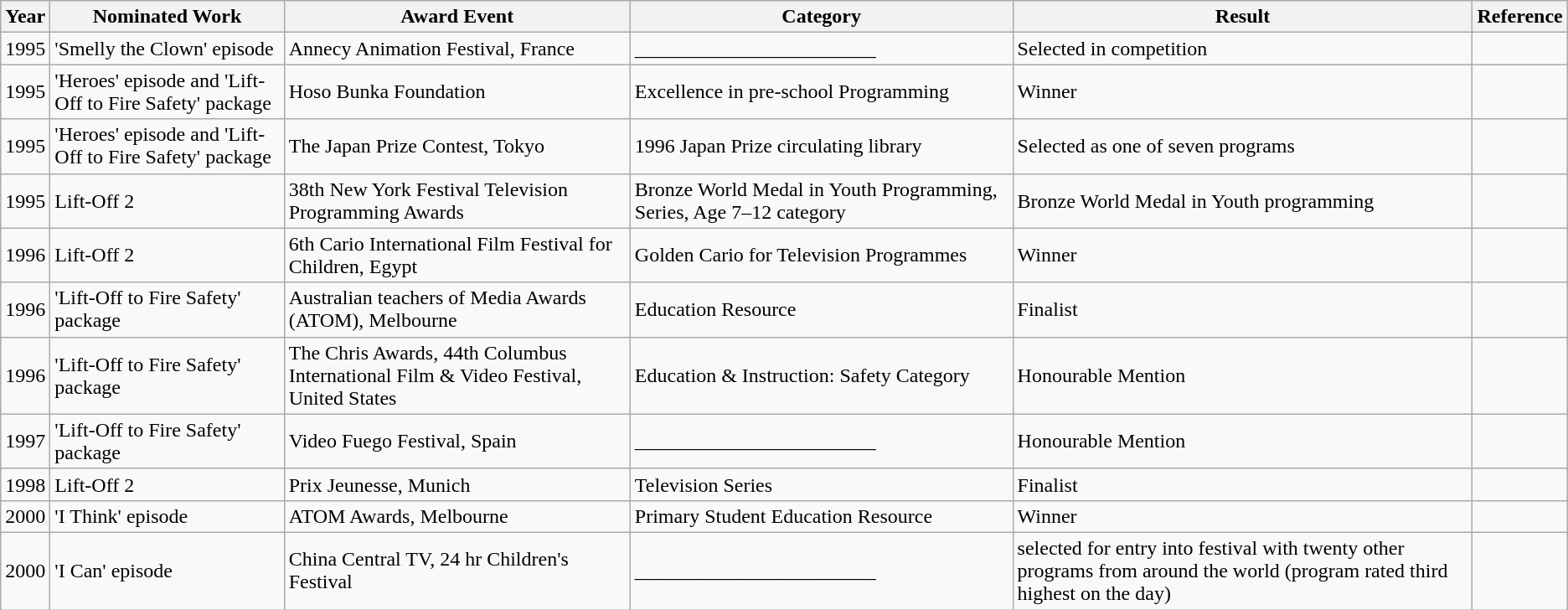<table class="wikitable">
<tr>
<th>Year</th>
<th>Nominated Work</th>
<th>Award Event</th>
<th>Category</th>
<th>Result</th>
<th>Reference</th>
</tr>
<tr>
<td>1995</td>
<td>'Smelly the Clown' episode</td>
<td>Annecy Animation Festival, France</td>
<td>________________________</td>
<td>Selected in competition</td>
<td></td>
</tr>
<tr>
<td>1995</td>
<td>'Heroes' episode and 'Lift-Off to Fire Safety' package</td>
<td>Hoso Bunka Foundation</td>
<td>Excellence in pre-school Programming</td>
<td>Winner</td>
<td></td>
</tr>
<tr>
<td>1995</td>
<td>'Heroes' episode and 'Lift-Off to Fire Safety' package</td>
<td>The Japan Prize Contest, Tokyo</td>
<td>1996 Japan Prize circulating library</td>
<td>Selected as one of seven programs</td>
<td></td>
</tr>
<tr>
<td>1995</td>
<td>Lift-Off 2</td>
<td>38th New York Festival Television Programming Awards</td>
<td>Bronze World Medal in Youth Programming, Series, Age 7–12 category</td>
<td>Bronze World Medal in Youth programming</td>
<td></td>
</tr>
<tr>
<td>1996</td>
<td>Lift-Off 2</td>
<td>6th Cario International Film Festival for Children, Egypt</td>
<td>Golden Cario for Television Programmes</td>
<td>Winner</td>
<td></td>
</tr>
<tr>
<td>1996</td>
<td>'Lift-Off to Fire Safety' package</td>
<td>Australian teachers of Media Awards (ATOM), Melbourne</td>
<td>Education Resource</td>
<td>Finalist</td>
<td></td>
</tr>
<tr>
<td>1996</td>
<td>'Lift-Off to Fire Safety' package</td>
<td>The Chris Awards, 44th Columbus International Film & Video Festival, United States</td>
<td>Education & Instruction: Safety Category</td>
<td>Honourable Mention</td>
<td></td>
</tr>
<tr>
<td>1997</td>
<td>'Lift-Off to Fire Safety' package</td>
<td>Video Fuego Festival, Spain</td>
<td>________________________</td>
<td>Honourable Mention</td>
<td></td>
</tr>
<tr>
<td>1998</td>
<td>Lift-Off 2</td>
<td>Prix Jeunesse, Munich</td>
<td>Television Series</td>
<td>Finalist</td>
<td></td>
</tr>
<tr>
<td>2000</td>
<td>'I Think' episode</td>
<td>ATOM Awards, Melbourne</td>
<td>Primary Student Education Resource</td>
<td>Winner</td>
<td></td>
</tr>
<tr>
<td>2000</td>
<td>'I Can' episode</td>
<td>China Central TV, 24 hr Children's Festival</td>
<td>________________________</td>
<td>selected for entry into festival with twenty other programs from around the world (program rated third highest on the day)</td>
<td></td>
</tr>
</table>
